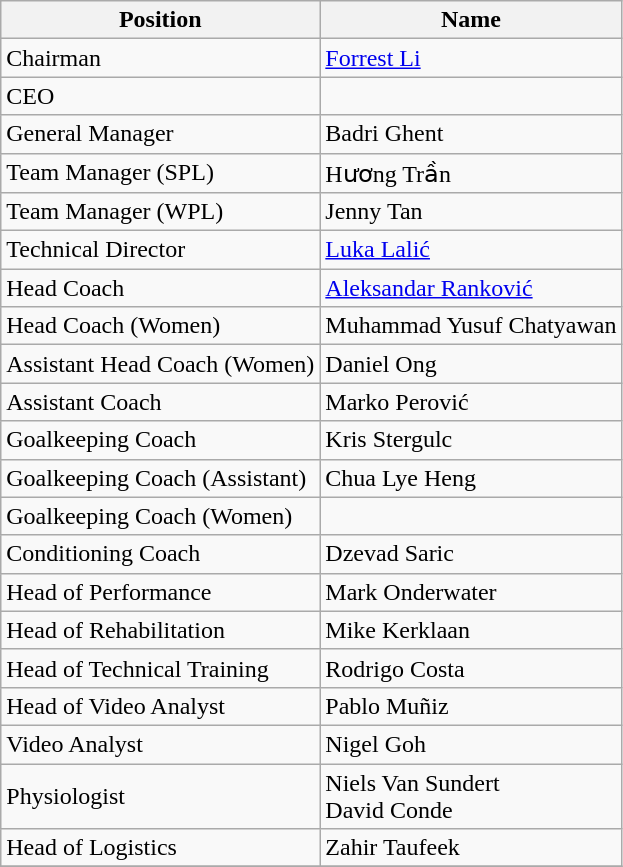<table class="wikitable">
<tr>
<th>Position</th>
<th>Name</th>
</tr>
<tr>
<td>Chairman</td>
<td> <a href='#'>Forrest Li</a></td>
</tr>
<tr>
<td>CEO</td>
<td></td>
</tr>
<tr>
<td>General Manager</td>
<td> Badri Ghent</td>
</tr>
<tr>
<td>Team Manager (SPL)</td>
<td> Hương Trần</td>
</tr>
<tr>
<td>Team Manager (WPL)</td>
<td> Jenny Tan</td>
</tr>
<tr>
<td>Technical Director</td>
<td> <a href='#'>Luka Lalić</a></td>
</tr>
<tr>
<td>Head Coach</td>
<td> <a href='#'>Aleksandar Ranković</a></td>
</tr>
<tr>
<td>Head Coach (Women)</td>
<td> Muhammad Yusuf Chatyawan</td>
</tr>
<tr>
<td>Assistant Head Coach (Women)</td>
<td> Daniel Ong</td>
</tr>
<tr>
<td>Assistant Coach</td>
<td> Marko Perović</td>
</tr>
<tr>
<td>Goalkeeping Coach</td>
<td> Kris Stergulc</td>
</tr>
<tr>
<td>Goalkeeping Coach (Assistant)</td>
<td> Chua Lye Heng</td>
</tr>
<tr>
<td>Goalkeeping Coach (Women)</td>
<td></td>
</tr>
<tr>
<td>Conditioning Coach</td>
<td> Dzevad Saric</td>
</tr>
<tr>
<td>Head of Performance</td>
<td> Mark Onderwater</td>
</tr>
<tr>
<td>Head of Rehabilitation</td>
<td> Mike Kerklaan</td>
</tr>
<tr>
<td>Head of Technical Training</td>
<td> Rodrigo Costa <br></td>
</tr>
<tr>
<td>Head of Video Analyst</td>
<td> Pablo Muñiz</td>
</tr>
<tr>
<td>Video Analyst</td>
<td> Nigel Goh</td>
</tr>
<tr>
<td>Physiologist</td>
<td>  Niels Van Sundert <br>  David Conde</td>
</tr>
<tr>
<td>Head of Logistics</td>
<td> Zahir Taufeek</td>
</tr>
<tr>
</tr>
</table>
